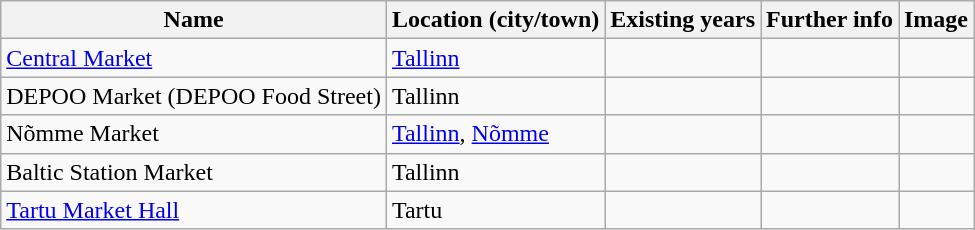<table class="wikitable sortable">
<tr>
<th>Name</th>
<th>Location (city/town)</th>
<th>Existing years</th>
<th>Further info</th>
<th>Image</th>
</tr>
<tr>
<td><a href='#'>Central Market</a></td>
<td><a href='#'>Tallinn</a></td>
<td></td>
<td></td>
<td></td>
</tr>
<tr>
<td>DEPOO Market (DEPOO Food Street)</td>
<td>Tallinn</td>
<td></td>
<td></td>
<td></td>
</tr>
<tr>
<td>Nõmme Market</td>
<td><a href='#'>Tallinn</a>, <a href='#'>Nõmme</a></td>
<td></td>
<td></td>
<td></td>
</tr>
<tr>
<td>Baltic Station Market</td>
<td>Tallinn</td>
<td></td>
<td></td>
<td></td>
</tr>
<tr>
<td><a href='#'>Tartu Market Hall</a></td>
<td>Tartu</td>
<td></td>
<td></td>
<td></td>
</tr>
</table>
